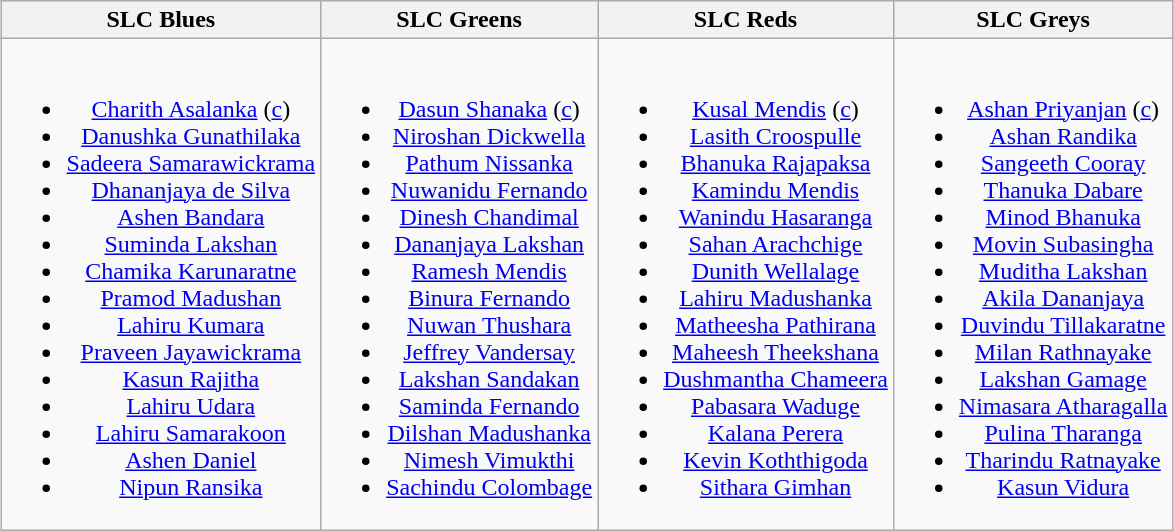<table class="wikitable" style="text-align:center; margin:auto">
<tr>
<th>SLC Blues</th>
<th>SLC Greens</th>
<th>SLC Reds</th>
<th>SLC Greys</th>
</tr>
<tr style="vertical-align:top">
<td><br><ul><li><a href='#'>Charith Asalanka</a> (<a href='#'>c</a>)</li><li><a href='#'>Danushka Gunathilaka</a></li><li><a href='#'>Sadeera Samarawickrama</a></li><li><a href='#'>Dhananjaya de Silva</a></li><li><a href='#'>Ashen Bandara</a></li><li><a href='#'>Suminda Lakshan</a></li><li><a href='#'>Chamika Karunaratne</a></li><li><a href='#'>Pramod Madushan</a></li><li><a href='#'>Lahiru Kumara</a></li><li><a href='#'>Praveen Jayawickrama</a></li><li><a href='#'>Kasun Rajitha</a></li><li><a href='#'>Lahiru Udara</a></li><li><a href='#'>Lahiru Samarakoon</a></li><li><a href='#'>Ashen Daniel</a></li><li><a href='#'>Nipun Ransika</a></li></ul></td>
<td><br><ul><li><a href='#'>Dasun Shanaka</a> (<a href='#'>c</a>)</li><li><a href='#'>Niroshan Dickwella</a></li><li><a href='#'>Pathum Nissanka</a></li><li><a href='#'>Nuwanidu Fernando</a></li><li><a href='#'>Dinesh Chandimal</a></li><li><a href='#'>Dananjaya Lakshan</a></li><li><a href='#'>Ramesh Mendis</a></li><li><a href='#'>Binura Fernando</a></li><li><a href='#'>Nuwan Thushara</a></li><li><a href='#'>Jeffrey Vandersay</a></li><li><a href='#'>Lakshan Sandakan</a></li><li><a href='#'>Saminda Fernando</a></li><li><a href='#'>Dilshan Madushanka</a></li><li><a href='#'>Nimesh Vimukthi</a></li><li><a href='#'>Sachindu Colombage</a></li></ul></td>
<td><br><ul><li><a href='#'>Kusal Mendis</a> (<a href='#'>c</a>)</li><li><a href='#'>Lasith Croospulle</a></li><li><a href='#'>Bhanuka Rajapaksa</a></li><li><a href='#'>Kamindu Mendis</a></li><li><a href='#'>Wanindu Hasaranga</a></li><li><a href='#'>Sahan Arachchige</a></li><li><a href='#'>Dunith Wellalage</a></li><li><a href='#'>Lahiru Madushanka</a></li><li><a href='#'>Matheesha Pathirana</a></li><li><a href='#'>Maheesh Theekshana</a></li><li><a href='#'>Dushmantha Chameera</a></li><li><a href='#'>Pabasara Waduge</a></li><li><a href='#'>Kalana Perera</a></li><li><a href='#'>Kevin Koththigoda</a></li><li><a href='#'>Sithara Gimhan</a></li></ul></td>
<td><br><ul><li><a href='#'>Ashan Priyanjan</a> (<a href='#'>c</a>)</li><li><a href='#'>Ashan Randika</a></li><li><a href='#'>Sangeeth Cooray</a></li><li><a href='#'>Thanuka Dabare</a></li><li><a href='#'>Minod Bhanuka</a></li><li><a href='#'>Movin Subasingha</a></li><li><a href='#'>Muditha Lakshan</a></li><li><a href='#'>Akila Dananjaya</a></li><li><a href='#'>Duvindu Tillakaratne</a></li><li><a href='#'>Milan Rathnayake</a></li><li><a href='#'>Lakshan Gamage</a></li><li><a href='#'>Nimasara Atharagalla</a></li><li><a href='#'>Pulina Tharanga</a></li><li><a href='#'>Tharindu Ratnayake</a></li><li><a href='#'>Kasun Vidura</a></li></ul></td>
</tr>
</table>
